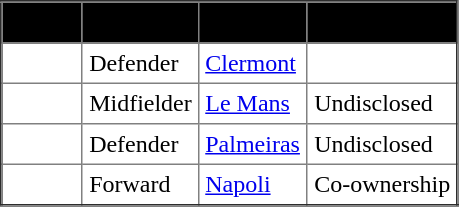<table border="2" cellpadding="4" style="border-collapse:collapse;">
<tr style="background:#000; text-align:center;">
<th><span><strong> Player</strong></span></th>
<th><span><strong> Position</strong></span></th>
<th><span><strong> Old Club</strong></span></th>
<th><span><strong> Details</strong></span></th>
</tr>
<tr>
<td> </td>
<td>Defender</td>
<td> <a href='#'>Clermont</a></td>
<td></td>
</tr>
<tr>
<td> </td>
<td>Midfielder</td>
<td> <a href='#'>Le Mans</a></td>
<td>Undisclosed</td>
</tr>
<tr>
<td> </td>
<td>Defender</td>
<td> <a href='#'>Palmeiras</a></td>
<td>Undisclosed</td>
</tr>
<tr>
<td> </td>
<td>Forward</td>
<td><a href='#'>Napoli</a></td>
<td>Co-ownership</td>
</tr>
</table>
